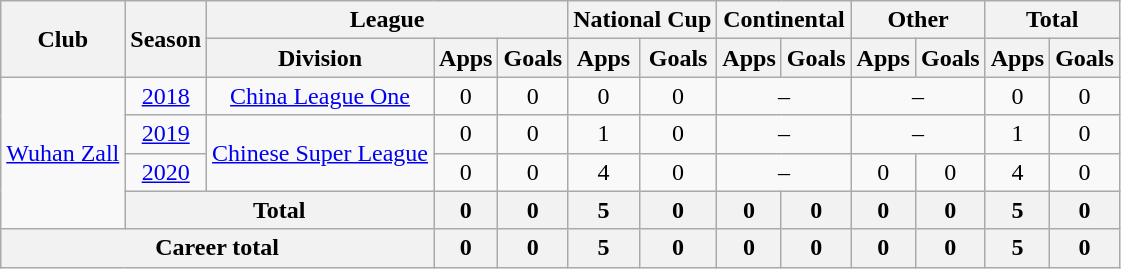<table class="wikitable" style="text-align: center">
<tr>
<th rowspan="2">Club</th>
<th rowspan="2">Season</th>
<th colspan="3">League</th>
<th colspan="2">National Cup</th>
<th colspan="2">Continental</th>
<th colspan="2">Other</th>
<th colspan="2">Total</th>
</tr>
<tr>
<th>Division</th>
<th>Apps</th>
<th>Goals</th>
<th>Apps</th>
<th>Goals</th>
<th>Apps</th>
<th>Goals</th>
<th>Apps</th>
<th>Goals</th>
<th>Apps</th>
<th>Goals</th>
</tr>
<tr>
<td rowspan=4><a href='#'>Wuhan Zall</a></td>
<td><a href='#'>2018</a></td>
<td><a href='#'>China League One</a></td>
<td>0</td>
<td>0</td>
<td>0</td>
<td>0</td>
<td colspan="2">–</td>
<td colspan="2">–</td>
<td>0</td>
<td>0</td>
</tr>
<tr>
<td><a href='#'>2019</a></td>
<td rowspan=2><a href='#'>Chinese Super League</a></td>
<td>0</td>
<td>0</td>
<td>1</td>
<td>0</td>
<td colspan="2">–</td>
<td colspan="2">–</td>
<td>1</td>
<td>0</td>
</tr>
<tr>
<td><a href='#'>2020</a></td>
<td>0</td>
<td>0</td>
<td>4</td>
<td>0</td>
<td colspan="2">–</td>
<td>0</td>
<td>0</td>
<td>4</td>
<td>0</td>
</tr>
<tr>
<th colspan=2>Total</th>
<th>0</th>
<th>0</th>
<th>5</th>
<th>0</th>
<th>0</th>
<th>0</th>
<th>0</th>
<th>0</th>
<th>5</th>
<th>0</th>
</tr>
<tr>
<th colspan=3>Career total</th>
<th>0</th>
<th>0</th>
<th>5</th>
<th>0</th>
<th>0</th>
<th>0</th>
<th>0</th>
<th>0</th>
<th>5</th>
<th>0</th>
</tr>
</table>
